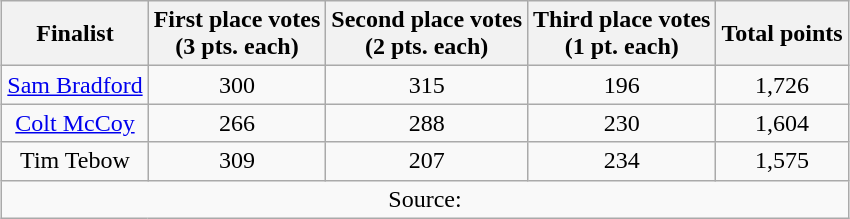<table class="wikitable" style="text-align:center; margin:1em auto 1em auto;">
<tr>
<th>Finalist</th>
<th>First place votes<br>(3 pts. each)</th>
<th>Second place votes<br>(2 pts. each)</th>
<th>Third place votes<br>(1 pt. each)</th>
<th>Total points</th>
</tr>
<tr>
<td><a href='#'>Sam Bradford</a></td>
<td>300</td>
<td>315</td>
<td>196</td>
<td>1,726</td>
</tr>
<tr>
<td><a href='#'>Colt McCoy</a></td>
<td>266</td>
<td>288</td>
<td>230</td>
<td>1,604</td>
</tr>
<tr>
<td>Tim Tebow</td>
<td>309</td>
<td>207</td>
<td>234</td>
<td>1,575</td>
</tr>
<tr>
<td colspan="5">Source:</td>
</tr>
</table>
